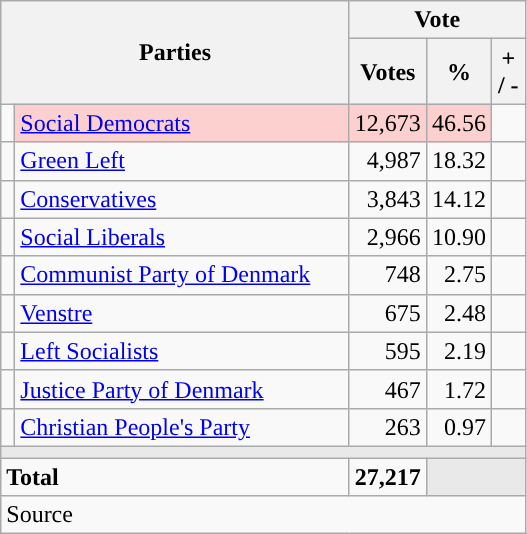<table class="wikitable" style="text-align:right;">
<tr>
<th style="text-align:centre;" rowspan="2" colspan="2" width="225">Parties</th>
<th colspan="3">Vote</th>
</tr>
<tr>
<th width="15">Votes</th>
<th width="15">%</th>
<th width="15">+ / -</th>
</tr>
<tr>
<td width="2" style="color:inherit;background:"></td>
<td bgcolor=#fbd0ce  align="left"><a href='#'>Social Democrats</a></td>
<td bgcolor=#fbd0ce>12,673</td>
<td bgcolor=#fbd0ce>46.56</td>
<td></td>
</tr>
<tr>
<td width="2" style="color:inherit;background:"></td>
<td align="left"><a href='#'>Green Left</a></td>
<td>4,987</td>
<td>18.32</td>
<td></td>
</tr>
<tr>
<td width="2" style="color:inherit;background:"></td>
<td align="left"><a href='#'>Conservatives</a></td>
<td>3,843</td>
<td>14.12</td>
<td></td>
</tr>
<tr>
<td width="2" style="color:inherit;background:"></td>
<td align="left"><a href='#'>Social Liberals</a></td>
<td>2,966</td>
<td>10.90</td>
<td></td>
</tr>
<tr>
<td width="2" style="color:inherit;background:"></td>
<td align="left"><a href='#'>Communist Party of Denmark</a></td>
<td>748</td>
<td>2.75</td>
<td></td>
</tr>
<tr>
<td width="2" style="color:inherit;background:"></td>
<td align="left"><a href='#'>Venstre</a></td>
<td>675</td>
<td>2.48</td>
<td></td>
</tr>
<tr>
<td width="2" style="color:inherit;background:"></td>
<td align="left"><a href='#'>Left Socialists</a></td>
<td>595</td>
<td>2.19</td>
<td></td>
</tr>
<tr>
<td width="2" style="color:inherit;background:"></td>
<td align="left"><a href='#'>Justice Party of Denmark</a></td>
<td>467</td>
<td>1.72</td>
<td></td>
</tr>
<tr>
<td width="2" style="color:inherit;background:"></td>
<td align="left"><a href='#'>Christian People's Party</a></td>
<td>263</td>
<td>0.97</td>
<td></td>
</tr>
<tr>
<td colspan="7" bgcolor="#E9E9E9"></td>
</tr>
<tr>
<td align="left" colspan="2"><strong>Total</strong></td>
<td><strong>27,217</strong></td>
<td bgcolor="#E9E9E9" colspan="2"></td>
</tr>
<tr>
<td align="left" colspan="6">Source</td>
</tr>
</table>
